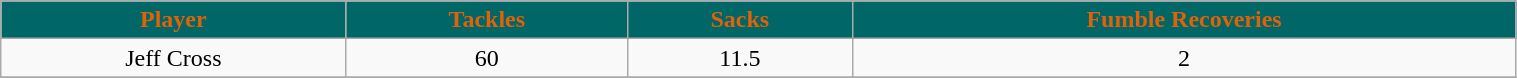<table class="wikitable" width="80%">
<tr align="center"  style="background:#006666;color:#DF6108;">
<td><strong>Player</strong></td>
<td><strong>Tackles</strong></td>
<td><strong>Sacks</strong></td>
<td><strong>Fumble Recoveries</strong></td>
</tr>
<tr align="center" bgcolor="">
<td>Jeff Cross</td>
<td>60</td>
<td>11.5</td>
<td>2</td>
</tr>
<tr align="center" bgcolor="">
</tr>
</table>
